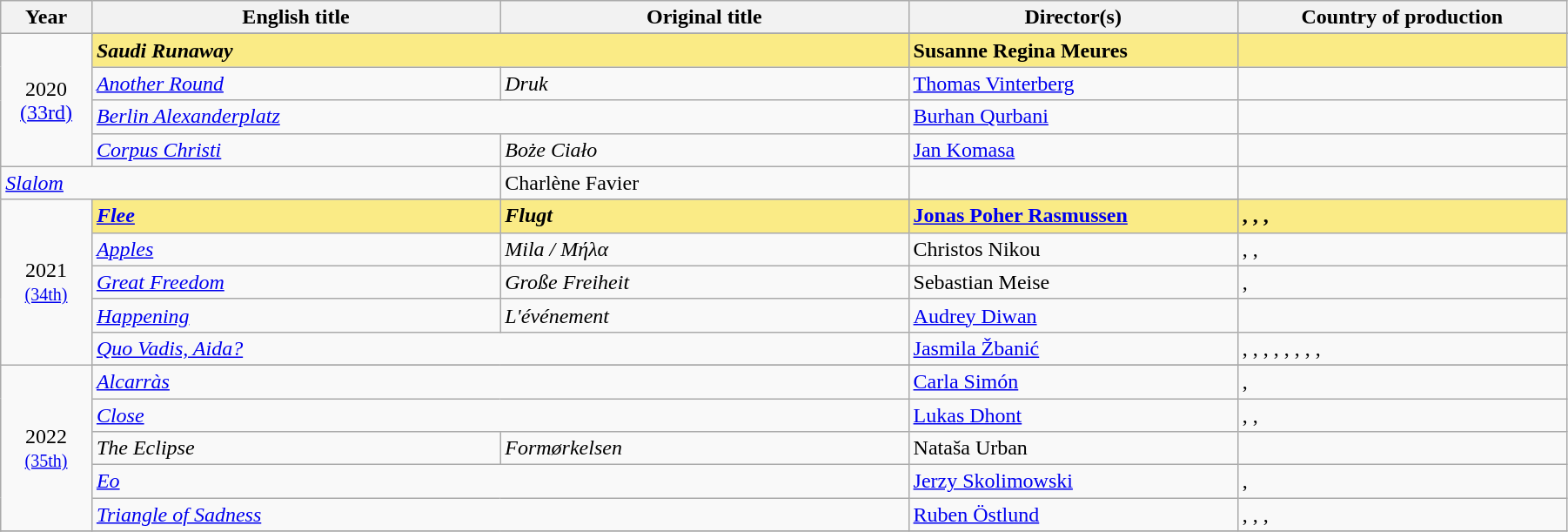<table class="wikitable" width="95%" cellpadding="5">
<tr>
<th width="50">Year</th>
<th width="250">English title</th>
<th width="250">Original title</th>
<th width="200">Director(s)</th>
<th width="200">Country of production</th>
</tr>
<tr>
<td rowspan=6 align="center">2020<br><a href='#'>(33rd)</a><br></td>
</tr>
<tr>
</tr>
<tr style="background:#FAEB86">
<td colspan="2"><strong><em>Saudi Runaway</em></strong></td>
<td><strong>Susanne Regina Meures</strong></td>
<td><strong></strong></td>
</tr>
<tr>
<td><em><a href='#'>Another Round</a></em></td>
<td><em>Druk</em></td>
<td><a href='#'>Thomas Vinterberg</a></td>
<td></td>
</tr>
<tr>
<td colspan="2"><em><a href='#'>Berlin Alexanderplatz</a></em></td>
<td><a href='#'>Burhan Qurbani</a></td>
<td></td>
</tr>
<tr>
<td><em><a href='#'>Corpus Christi</a></em></td>
<td><em>Boże Ciało</em></td>
<td><a href='#'>Jan Komasa</a></td>
<td></td>
</tr>
<tr>
<td colspan="2"><em><a href='#'>Slalom</a></em></td>
<td>Charlène Favier</td>
<td></td>
</tr>
<tr>
<td rowspan="6" align="center">2021<br><small><a href='#'>(34th)</a></small><br></td>
</tr>
<tr style="background:#FAEB86">
<td><strong><em><a href='#'>Flee</a></em></strong></td>
<td><strong><em>Flugt</em></strong></td>
<td><strong><a href='#'>Jonas Poher Rasmussen</a></strong></td>
<td><strong>, , , </strong></td>
</tr>
<tr>
<td><em><a href='#'>Apples</a></em></td>
<td><em>Mila / Μήλα</em></td>
<td>Christos Nikou</td>
<td>, , </td>
</tr>
<tr>
<td><em><a href='#'>Great Freedom</a></em></td>
<td><em>Große Freiheit</em></td>
<td>Sebastian Meise</td>
<td>, </td>
</tr>
<tr>
<td><em><a href='#'>Happening</a></em></td>
<td><em>L'événement</em></td>
<td><a href='#'>Audrey Diwan</a></td>
<td></td>
</tr>
<tr>
<td colspan="2"><em><a href='#'>Quo Vadis, Aida?</a></em></td>
<td><a href='#'>Jasmila Žbanić</a></td>
<td>, , , , , , , , </td>
</tr>
<tr>
<td rowspan="6" align="center">2022<br><small><a href='#'>(35th)</a></small><br></td>
</tr>
<tr>
<td colspan="2"><em><a href='#'>Alcarràs</a></em></td>
<td><a href='#'>Carla Simón</a></td>
<td>, </td>
</tr>
<tr>
<td colspan="2"><em><a href='#'>Close</a></em></td>
<td><a href='#'>Lukas Dhont</a></td>
<td>, , </td>
</tr>
<tr>
<td><em>The Eclipse</em></td>
<td><em>Formørkelsen</em></td>
<td>Nataša Urban</td>
<td></td>
</tr>
<tr>
<td colspan="2"><em><a href='#'>Eo</a></em></td>
<td><a href='#'>Jerzy Skolimowski</a></td>
<td>, </td>
</tr>
<tr>
<td colspan="2"><em><a href='#'>Triangle of Sadness</a></em></td>
<td><a href='#'>Ruben Östlund</a></td>
<td>, , , </td>
</tr>
<tr>
</tr>
</table>
